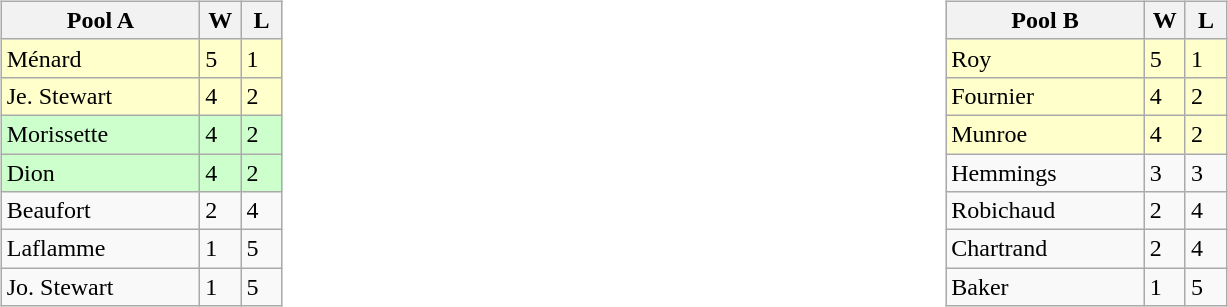<table>
<tr>
<td valign=top width=10%><br><table class=wikitable>
<tr>
<th width=125>Pool A</th>
<th width=20>W</th>
<th width=20>L</th>
</tr>
<tr bgcolor=#ffffcc>
<td>Ménard</td>
<td>5</td>
<td>1</td>
</tr>
<tr bgcolor=#ffffcc>
<td>Je. Stewart</td>
<td>4</td>
<td>2</td>
</tr>
<tr bgcolor=#ccffcc>
<td>Morissette</td>
<td>4</td>
<td>2</td>
</tr>
<tr bgcolor=#ccffcc>
<td>Dion</td>
<td>4</td>
<td>2</td>
</tr>
<tr>
<td>Beaufort</td>
<td>2</td>
<td>4</td>
</tr>
<tr>
<td>Laflamme</td>
<td>1</td>
<td>5</td>
</tr>
<tr>
<td>Jo. Stewart</td>
<td>1</td>
<td>5</td>
</tr>
</table>
</td>
<td valign=top width=10%><br><table class=wikitable>
<tr>
<th width=125>Pool B</th>
<th width=20>W</th>
<th width=20>L</th>
</tr>
<tr bgcolor=#ffffcc>
<td>Roy</td>
<td>5</td>
<td>1</td>
</tr>
<tr bgcolor=#ffffcc>
<td>Fournier</td>
<td>4</td>
<td>2</td>
</tr>
<tr bgcolor=#ffffcc>
<td>Munroe</td>
<td>4</td>
<td>2</td>
</tr>
<tr>
<td>Hemmings</td>
<td>3</td>
<td>3</td>
</tr>
<tr>
<td>Robichaud</td>
<td>2</td>
<td>4</td>
</tr>
<tr>
<td>Chartrand</td>
<td>2</td>
<td>4</td>
</tr>
<tr>
<td>Baker</td>
<td>1</td>
<td>5</td>
</tr>
</table>
</td>
</tr>
</table>
